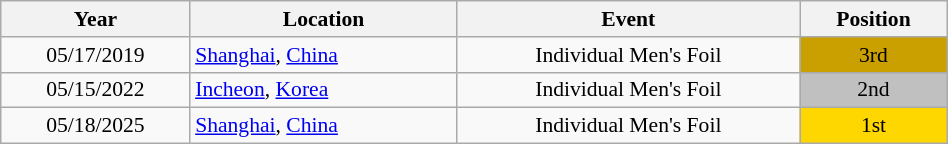<table class="wikitable" width="50%" style="font-size:90%; text-align:center;">
<tr>
<th>Year</th>
<th>Location</th>
<th>Event</th>
<th>Position</th>
</tr>
<tr>
<td>05/17/2019</td>
<td rowspan="1" align="left"> <a href='#'>Shanghai</a>, <a href='#'>China</a></td>
<td>Individual Men's Foil</td>
<td bgcolor="caramel">3rd</td>
</tr>
<tr>
<td>05/15/2022</td>
<td rowspan="1" align="left"> <a href='#'>Incheon</a>, <a href='#'>Korea</a></td>
<td>Individual Men's Foil</td>
<td bgcolor="silver">2nd</td>
</tr>
<tr>
<td>05/18/2025</td>
<td rowspan="1" align="left"> <a href='#'>Shanghai</a>, <a href='#'>China</a></td>
<td>Individual Men's Foil</td>
<td bgcolor="Gold">1st</td>
</tr>
</table>
